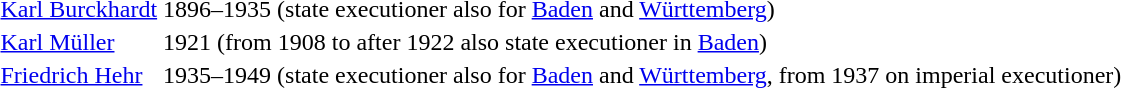<table>
<tr>
<td><a href='#'>Karl Burckhardt</a></td>
<td>1896–1935 (state executioner also for <a href='#'>Baden</a> and <a href='#'>Württemberg</a>)</td>
</tr>
<tr>
<td><a href='#'>Karl Müller</a></td>
<td>1921 (from 1908 to after 1922 also state executioner in <a href='#'>Baden</a>)</td>
</tr>
<tr>
<td><a href='#'>Friedrich Hehr</a></td>
<td>1935–1949 (state executioner also for <a href='#'>Baden</a> and <a href='#'>Württemberg</a>, from 1937 on imperial executioner)</td>
</tr>
<tr>
</tr>
</table>
